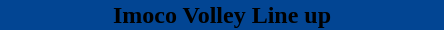<table class="toccolours" align="left" width="300px">
<tr>
<th style="background:#024593"><span>Imoco Volley Line up</span></th>
</tr>
<tr>
<td><div><br>





</div></td>
</tr>
</table>
